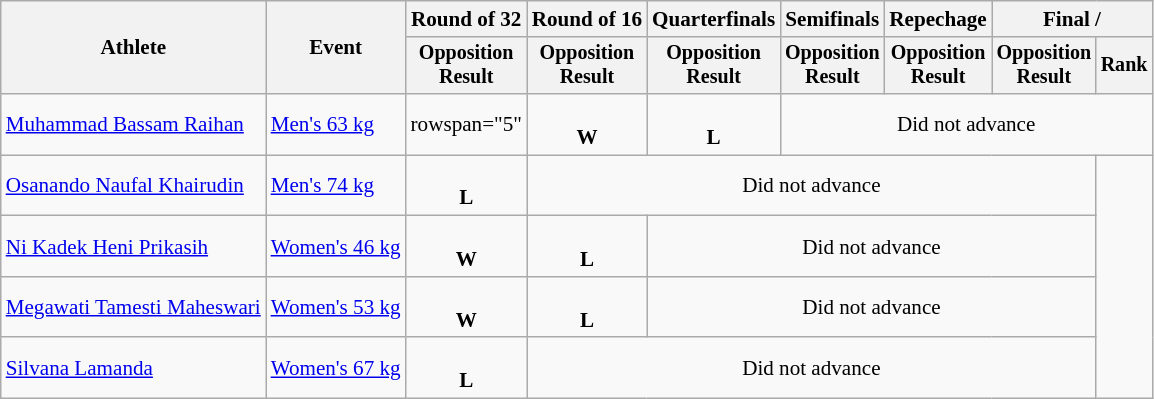<table class=wikitable style=font-size:88%;text-align:center>
<tr>
<th rowspan=2>Athlete</th>
<th rowspan=2>Event</th>
<th>Round of 32</th>
<th>Round of 16</th>
<th>Quarterfinals</th>
<th>Semifinals</th>
<th>Repechage</th>
<th colspan=2>Final / </th>
</tr>
<tr style=font-size:95%>
<th>Opposition<br>Result</th>
<th>Opposition<br>Result</th>
<th>Opposition<br>Result</th>
<th>Opposition<br>Result</th>
<th>Opposition<br>Result</th>
<th>Opposition<br>Result</th>
<th>Rank</th>
</tr>
<tr>
<td align=left><a href='#'>Muhammad Bassam Raihan</a></td>
<td align=left><a href='#'>Men's 63 kg</a></td>
<td>rowspan="5" </td>
<td><br><strong>W</strong></td>
<td><br><strong>L</strong></td>
<td colspan="4">Did not advance</td>
</tr>
<tr>
<td align=left><a href='#'>Osanando Naufal Khairudin</a></td>
<td align=left><a href='#'>Men's 74 kg</a></td>
<td><br><strong>L</strong></td>
<td colspan="5">Did not advance</td>
</tr>
<tr>
<td align=left><a href='#'>Ni Kadek Heni Prikasih</a></td>
<td align=left><a href='#'>Women's 46 kg</a></td>
<td><br><strong>W</strong></td>
<td><br><strong>L</strong></td>
<td colspan="4">Did not advance</td>
</tr>
<tr>
<td align=left><a href='#'>Megawati Tamesti Maheswari</a></td>
<td align=left><a href='#'>Women's 53 kg</a></td>
<td><br><strong>W</strong></td>
<td><br><strong>L</strong></td>
<td colspan="4">Did not advance</td>
</tr>
<tr>
<td align=left><a href='#'>Silvana Lamanda</a></td>
<td align=left><a href='#'>Women's 67 kg</a></td>
<td><br><strong>L</strong></td>
<td colspan="5">Did not advance</td>
</tr>
</table>
